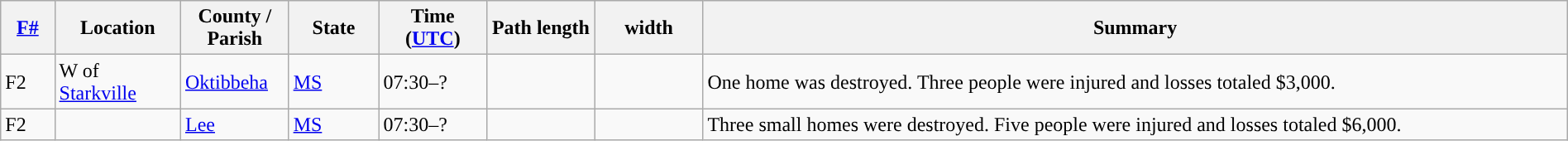<table class="wikitable sortable" style="width:100%;">
<tr>
<th scope="col"  style="width:3%; text-align:center;"><a href='#'>F#</a></th>
<th scope="col"  style="width:7%; text-align:center;" class="unsortable">Location</th>
<th scope="col"  style="width:6%; text-align:center;" class="unsortable">County / Parish</th>
<th scope="col"  style="width:5%; text-align:center;">State</th>
<th scope="col"  style="width:6%; text-align:center;">Time (<a href='#'>UTC</a>)</th>
<th scope="col"  style="width:6%; text-align:center;">Path length</th>
<th scope="col"  style="width:6%; text-align:center;"> width</th>
<th scope="col" class="unsortable" style="width:48%; text-align:center;">Summary</th>
</tr>
<tr>
<td>F2</td>
<td>W of <a href='#'>Starkville</a></td>
<td><a href='#'>Oktibbeha</a></td>
<td><a href='#'>MS</a></td>
<td>07:30–?</td>
<td></td>
<td></td>
<td>One home was destroyed. Three people were injured and losses totaled $3,000.</td>
</tr>
<tr>
<td>F2</td>
<td></td>
<td><a href='#'>Lee</a></td>
<td><a href='#'>MS</a></td>
<td>07:30–?</td>
<td></td>
<td></td>
<td>Three small homes were destroyed. Five people were injured and losses totaled $6,000.</td>
</tr>
</table>
